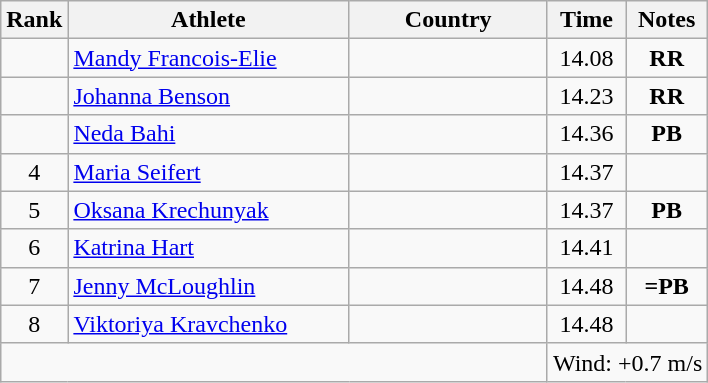<table class="wikitable sortable" style="text-align:center">
<tr>
<th>Rank</th>
<th style="width:180px">Athlete</th>
<th style="width:125px">Country</th>
<th>Time</th>
<th>Notes</th>
</tr>
<tr>
<td></td>
<td style="text-align:left;"><a href='#'>Mandy Francois-Elie</a></td>
<td style="text-align:left;"></td>
<td>14.08</td>
<td><strong>RR</strong></td>
</tr>
<tr>
<td></td>
<td style="text-align:left;"><a href='#'>Johanna Benson</a></td>
<td style="text-align:left;"></td>
<td>14.23</td>
<td><strong>RR</strong></td>
</tr>
<tr>
<td></td>
<td style="text-align:left;"><a href='#'>Neda Bahi</a></td>
<td style="text-align:left;"></td>
<td>14.36</td>
<td><strong>PB</strong></td>
</tr>
<tr>
<td>4</td>
<td style="text-align:left;"><a href='#'>Maria Seifert</a></td>
<td style="text-align:left;"></td>
<td>14.37</td>
<td></td>
</tr>
<tr>
<td>5</td>
<td style="text-align:left;"><a href='#'>Oksana Krechunyak</a></td>
<td style="text-align:left;"></td>
<td>14.37</td>
<td><strong>PB</strong></td>
</tr>
<tr>
<td>6</td>
<td style="text-align:left;"><a href='#'>Katrina Hart</a></td>
<td style="text-align:left;"></td>
<td>14.41</td>
<td></td>
</tr>
<tr>
<td>7</td>
<td style="text-align:left;"><a href='#'>Jenny McLoughlin</a></td>
<td style="text-align:left;"></td>
<td>14.48</td>
<td><strong>=PB</strong></td>
</tr>
<tr>
<td>8</td>
<td style="text-align:left;"><a href='#'>Viktoriya Kravchenko</a></td>
<td style="text-align:left;"></td>
<td>14.48</td>
<td></td>
</tr>
<tr class="sortbottom">
<td colspan="3"></td>
<td colspan="2">Wind: +0.7 m/s</td>
</tr>
</table>
